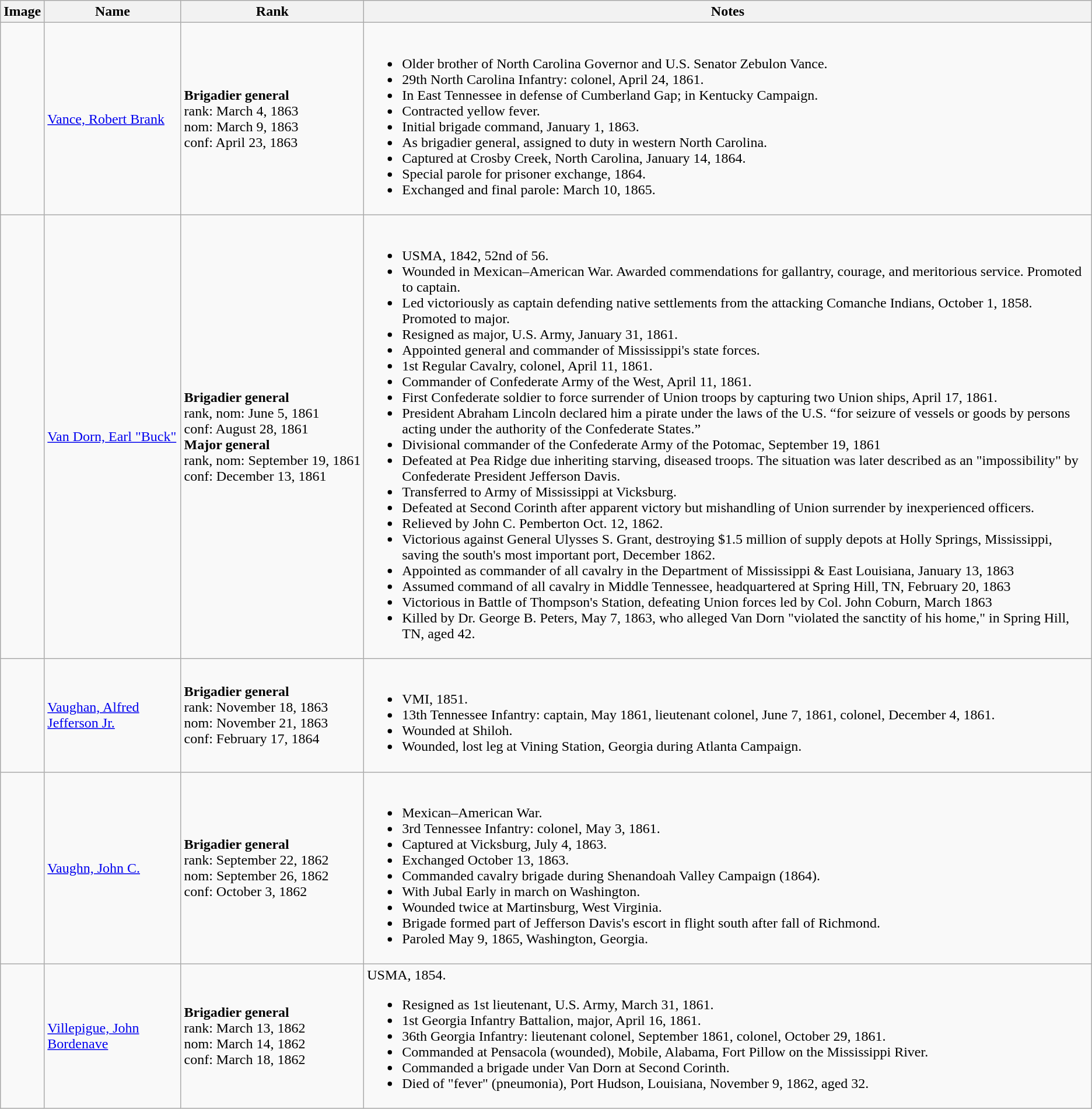<table class="wikitable sortable">
<tr>
<th class="unsortable">Image</th>
<th>Name</th>
<th>Rank</th>
<th class="unsortable">Notes</th>
</tr>
<tr>
<td></td>
<td><a href='#'>Vance, Robert Brank</a></td>
<td style=white-space:nowrap><strong>Brigadier general</strong><br>rank: March 4, 1863<br>nom: March 9, 1863<br>conf: April 23, 1863</td>
<td><br><ul><li>Older brother of North Carolina Governor and U.S. Senator Zebulon Vance.</li><li>29th North Carolina Infantry: colonel, April 24, 1861.</li><li>In East Tennessee in defense of Cumberland Gap; in Kentucky Campaign.</li><li>Contracted yellow fever.</li><li>Initial brigade command, January 1, 1863.</li><li>As brigadier general, assigned to duty in western North Carolina.</li><li>Captured at Crosby Creek, North Carolina, January 14, 1864.</li><li>Special parole for prisoner exchange, 1864.</li><li>Exchanged and final parole: March 10, 1865.</li></ul></td>
</tr>
<tr>
<td></td>
<td><a href='#'>Van Dorn, Earl "Buck"</a></td>
<td style=white-space:nowrap><strong>Brigadier general</strong><br>rank, nom: June 5, 1861<br>conf: August 28, 1861<br><strong>Major general</strong><br>rank, nom: September 19, 1861<br>conf: December 13, 1861</td>
<td><br><ul><li>USMA, 1842, 52nd of 56.</li><li>Wounded in Mexican–American War. Awarded commendations for gallantry, courage, and meritorious service. Promoted to captain.</li><li>Led victoriously as captain defending native settlements from the attacking Comanche Indians, October 1, 1858. Promoted to major.</li><li>Resigned as major, U.S. Army, January 31, 1861.</li><li>Appointed general and commander of Mississippi's state forces.</li><li>1st Regular Cavalry, colonel, April 11, 1861.</li><li>Commander of Confederate Army of the West, April 11, 1861.</li><li>First Confederate soldier to force surrender of Union troops by capturing two Union ships, April 17, 1861.</li><li>President Abraham Lincoln declared him a pirate under the laws of the U.S. “for seizure of vessels or goods by persons acting under the authority of the Confederate States.”</li><li>Divisional commander of the Confederate Army of the Potomac, September 19, 1861</li><li>Defeated at Pea Ridge due inheriting starving, diseased troops. The situation was later described as an "impossibility" by Confederate President Jefferson Davis.</li><li>Transferred to Army of Mississippi at Vicksburg.</li><li>Defeated at Second Corinth after apparent victory but mishandling of Union surrender by inexperienced officers.</li><li>Relieved by John C. Pemberton Oct. 12, 1862.</li><li>Victorious against General Ulysses S. Grant, destroying $1.5 million of supply depots at Holly Springs, Mississippi, saving the south's most important port, December 1862.</li><li>Appointed as commander of all cavalry in the Department of Mississippi & East Louisiana, January 13, 1863</li><li>Assumed command of all cavalry in Middle Tennessee, headquartered at Spring Hill, TN, February 20, 1863</li><li>Victorious in Battle of Thompson's Station, defeating Union forces led by Col. John Coburn, March 1863</li><li>Killed by Dr. George B. Peters, May 7, 1863, who alleged Van Dorn "violated the sanctity of his home," in Spring Hill, TN, aged 42.</li></ul></td>
</tr>
<tr>
<td></td>
<td><a href='#'>Vaughan, Alfred Jefferson Jr.</a></td>
<td><strong>Brigadier general</strong><br>rank: November 18, 1863<br>nom: November 21, 1863<br>conf: February 17, 1864</td>
<td><br><ul><li>VMI, 1851.</li><li>13th Tennessee Infantry: captain, May 1861, lieutenant colonel, June 7, 1861, colonel, December 4, 1861.</li><li>Wounded at Shiloh.</li><li>Wounded, lost leg at Vining Station, Georgia during Atlanta Campaign.</li></ul></td>
</tr>
<tr>
<td></td>
<td><a href='#'>Vaughn, John C.</a></td>
<td><strong>Brigadier general</strong><br>rank: September 22, 1862<br>nom: September 26, 1862<br>conf: October 3, 1862</td>
<td><br><ul><li>Mexican–American War.</li><li>3rd Tennessee Infantry: colonel, May 3, 1861.</li><li>Captured at Vicksburg, July 4, 1863.</li><li>Exchanged October 13, 1863.</li><li>Commanded cavalry brigade during Shenandoah Valley Campaign (1864).</li><li>With Jubal Early in march on Washington.</li><li>Wounded twice at Martinsburg, West Virginia.</li><li>Brigade formed part of Jefferson Davis's escort in flight south after fall of Richmond.</li><li>Paroled May 9, 1865, Washington, Georgia.</li></ul></td>
</tr>
<tr>
<td></td>
<td><a href='#'>Villepigue, John Bordenave</a></td>
<td><strong>Brigadier general</strong><br>rank: March 13, 1862<br>nom: March 14, 1862<br>conf: March 18, 1862</td>
<td>USMA, 1854.<br><ul><li>Resigned as 1st lieutenant, U.S. Army, March 31, 1861.</li><li>1st Georgia Infantry Battalion, major, April 16, 1861.</li><li>36th Georgia Infantry: lieutenant colonel, September 1861, colonel, October 29, 1861.</li><li>Commanded at Pensacola (wounded), Mobile, Alabama, Fort Pillow on the Mississippi River.</li><li>Commanded a brigade under Van Dorn at Second Corinth.</li><li>Died of "fever" (pneumonia), Port Hudson, Louisiana, November 9, 1862, aged 32.</li></ul></td>
</tr>
</table>
